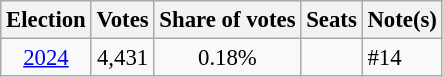<table class="wikitable sortable" style="font-size:95%">
<tr>
<th>Election</th>
<th>Votes</th>
<th>Share of votes</th>
<th>Seats</th>
<th align=center>Note(s)</th>
</tr>
<tr>
<td align=center><a href='#'>2024</a></td>
<td align=center>4,431</td>
<td align=center>0.18%</td>
<td align=center></td>
<td align=left>#14</td>
</tr>
</table>
